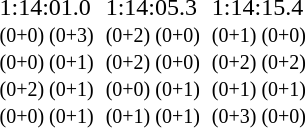<table>
<tr>
<td><br></td>
<td></td>
<td>1:14:01.0<br><small>(0+0) (0+3)<br>(0+0) (0+1)<br>(0+2) (0+1)<br>(0+0) (0+1)</small></td>
<td></td>
<td>1:14:05.3<br><small>(0+2) (0+0)<br>(0+2) (0+0)<br>(0+0) (0+1)<br>(0+1) (0+1)</small></td>
<td></td>
<td>1:14:15.4<br><small>(0+1) (0+0)<br>(0+2) (0+2)<br>(0+1) (0+1)<br>(0+3) (0+0)</small></td>
</tr>
</table>
